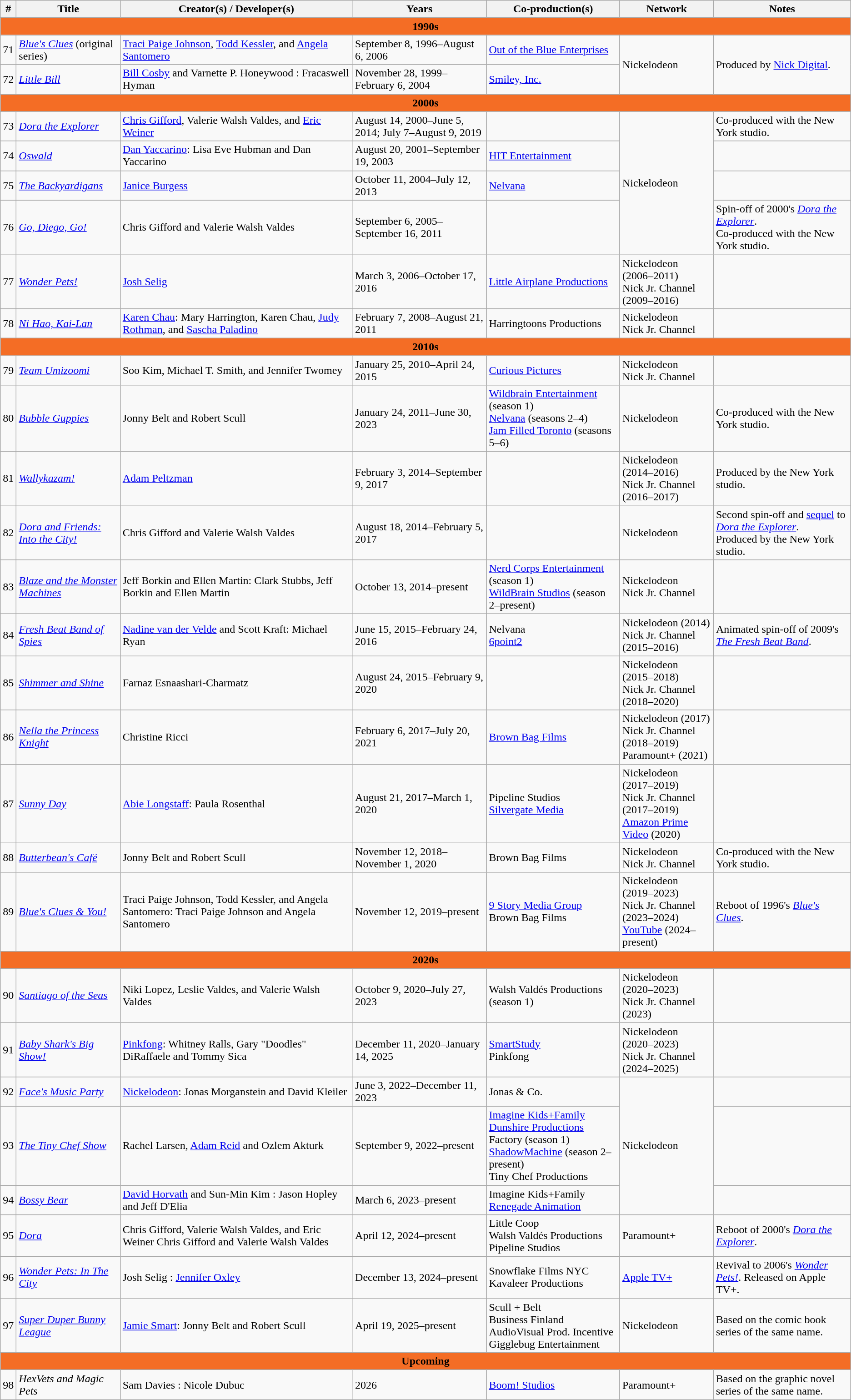<table class="wikitable sortable">
<tr>
<th>#</th>
<th>Title</th>
<th>Creator(s) / Developer(s)</th>
<th>Years</th>
<th>Co-production(s)</th>
<th>Network</th>
<th>Notes</th>
</tr>
<tr>
<th colspan="7" style="background:#f46d25;">1990s</th>
</tr>
<tr>
<td>71</td>
<td><em><a href='#'>Blue's Clues</a></em> (original series)</td>
<td><a href='#'>Traci Paige Johnson</a>, <a href='#'>Todd Kessler</a>, and <a href='#'>Angela Santomero</a></td>
<td>September 8, 1996–August 6, 2006</td>
<td><a href='#'>Out of the Blue Enterprises</a> </td>
<td rowspan="2">Nickelodeon</td>
<td rowspan="2">Produced by <a href='#'>Nick Digital</a>.</td>
</tr>
<tr>
<td>72</td>
<td><em><a href='#'>Little Bill</a></em></td>
<td><a href='#'>Bill Cosby</a> and Varnette P. Honeywood : Fracaswell Hyman</td>
<td>November 28, 1999–February 6, 2004</td>
<td><a href='#'>Smiley, Inc.</a> </td>
</tr>
<tr>
<th colspan="7" style="background:#f46d25;">2000s</th>
</tr>
<tr>
<td>73</td>
<td><em><a href='#'>Dora the Explorer</a></em></td>
<td><a href='#'>Chris Gifford</a>, Valerie Walsh Valdes, and <a href='#'>Eric Weiner</a></td>
<td>August 14, 2000–June 5, 2014; July 7–August 9, 2019</td>
<td></td>
<td rowspan="4">Nickelodeon</td>
<td>Co-produced with the New York studio.</td>
</tr>
<tr>
<td>74</td>
<td><em><a href='#'>Oswald</a></em></td>
<td><a href='#'>Dan Yaccarino</a>: Lisa Eve Hubman and Dan Yaccarino</td>
<td>August 20, 2001–September 19, 2003</td>
<td><a href='#'>HIT Entertainment</a></td>
<td></td>
</tr>
<tr>
<td>75</td>
<td><em><a href='#'>The Backyardigans</a></em></td>
<td><a href='#'>Janice Burgess</a></td>
<td>October 11, 2004–July 12, 2013</td>
<td><a href='#'>Nelvana</a></td>
<td></td>
</tr>
<tr>
<td>76</td>
<td><em><a href='#'>Go, Diego, Go!</a></em></td>
<td>Chris Gifford and Valerie Walsh Valdes</td>
<td>September 6, 2005–September 16, 2011</td>
<td></td>
<td>Spin-off of 2000's <em><a href='#'>Dora the Explorer</a></em>.<br>Co-produced with the New York studio.</td>
</tr>
<tr>
<td>77</td>
<td><em><a href='#'>Wonder Pets!</a></em></td>
<td><a href='#'>Josh Selig</a></td>
<td>March 3, 2006–October 17, 2016</td>
<td><a href='#'>Little Airplane Productions</a></td>
<td>Nickelodeon (2006–2011)<br>Nick Jr. Channel (2009–2016)</td>
<td></td>
</tr>
<tr>
<td>78</td>
<td><em><a href='#'>Ni Hao, Kai-Lan</a></em></td>
<td><a href='#'>Karen Chau</a>: Mary Harrington, Karen Chau, <a href='#'>Judy Rothman</a>, and <a href='#'>Sascha Paladino</a></td>
<td>February 7, 2008–August 21, 2011</td>
<td>Harringtoons Productions</td>
<td>Nickelodeon<br>Nick Jr. Channel</td>
<td></td>
</tr>
<tr>
<th colspan="7" style="background:#f46d25;">2010s</th>
</tr>
<tr>
<td>79</td>
<td><em><a href='#'>Team Umizoomi</a></em></td>
<td>Soo Kim, Michael T. Smith, and Jennifer Twomey</td>
<td>January 25, 2010–April 24, 2015</td>
<td><a href='#'>Curious Pictures</a></td>
<td>Nickelodeon<br>Nick Jr. Channel</td>
<td></td>
</tr>
<tr>
<td>80</td>
<td><em><a href='#'>Bubble Guppies</a></em></td>
<td>Jonny Belt and Robert Scull</td>
<td>January 24, 2011–June 30, 2023</td>
<td><a href='#'>Wildbrain Entertainment</a> (season 1)<br><a href='#'>Nelvana</a> (seasons 2–4)<br><a href='#'>Jam Filled Toronto</a> (seasons 5–6)</td>
<td>Nickelodeon</td>
<td>Co-produced with the New York studio.</td>
</tr>
<tr>
<td>81</td>
<td><em><a href='#'>Wallykazam!</a></em></td>
<td><a href='#'>Adam Peltzman</a></td>
<td>February 3, 2014–September 9, 2017</td>
<td></td>
<td>Nickelodeon (2014–2016)<br>Nick Jr. Channel (2016–2017)</td>
<td>Produced by the New York studio.</td>
</tr>
<tr>
<td>82</td>
<td><em><a href='#'>Dora and Friends: Into the City!</a></em></td>
<td>Chris Gifford and Valerie Walsh Valdes</td>
<td>August 18, 2014–February 5, 2017</td>
<td></td>
<td>Nickelodeon</td>
<td>Second spin-off and <a href='#'>sequel</a> to <em><a href='#'>Dora the Explorer</a></em>.<br>Produced by the New York studio.</td>
</tr>
<tr>
<td>83</td>
<td><em><a href='#'>Blaze and the Monster Machines</a></em></td>
<td>Jeff Borkin and Ellen Martin: Clark Stubbs, Jeff Borkin and Ellen Martin</td>
<td>October 13, 2014–present</td>
<td><a href='#'>Nerd Corps Entertainment</a> (season 1)<br><a href='#'>WildBrain Studios</a> (season 2–present)</td>
<td>Nickelodeon<br>Nick Jr. Channel</td>
<td></td>
</tr>
<tr>
<td>84</td>
<td><em><a href='#'>Fresh Beat Band of Spies</a></em></td>
<td><a href='#'>Nadine van der Velde</a> and Scott Kraft: Michael Ryan</td>
<td>June 15, 2015–February 24, 2016</td>
<td>Nelvana<br><a href='#'>6point2</a></td>
<td>Nickelodeon (2014)<br>Nick Jr. Channel (2015–2016)</td>
<td>Animated spin-off of 2009's <em><a href='#'>The Fresh Beat Band</a></em>.</td>
</tr>
<tr>
<td>85</td>
<td><em><a href='#'>Shimmer and Shine</a></em></td>
<td>Farnaz Esnaashari-Charmatz</td>
<td>August 24, 2015–February 9, 2020</td>
<td></td>
<td>Nickelodeon (2015–2018)<br>Nick Jr. Channel (2018–2020)</td>
<td></td>
</tr>
<tr>
<td>86</td>
<td><em><a href='#'>Nella the Princess Knight</a></em></td>
<td>Christine Ricci</td>
<td>February 6, 2017–July 20, 2021</td>
<td><a href='#'>Brown Bag Films</a></td>
<td>Nickelodeon (2017)<br>Nick Jr. Channel (2018–2019)<br>Paramount+ (2021)</td>
<td></td>
</tr>
<tr>
<td>87</td>
<td><em><a href='#'>Sunny Day</a></em></td>
<td><a href='#'>Abie Longstaff</a>: Paula Rosenthal</td>
<td>August 21, 2017–March 1, 2020</td>
<td>Pipeline Studios<br><a href='#'>Silvergate Media</a></td>
<td>Nickelodeon (2017–2019)<br>Nick Jr. Channel (2017–2019)<br><a href='#'>Amazon Prime Video</a> (2020)</td>
<td></td>
</tr>
<tr>
<td>88</td>
<td><em><a href='#'>Butterbean's Café</a></em></td>
<td>Jonny Belt and Robert Scull</td>
<td>November 12, 2018–November 1, 2020</td>
<td>Brown Bag Films</td>
<td>Nickelodeon<br>Nick Jr. Channel</td>
<td>Co-produced with the New York studio.</td>
</tr>
<tr>
<td>89</td>
<td><em><a href='#'>Blue's Clues & You!</a></em></td>
<td>Traci Paige Johnson, Todd Kessler, and Angela Santomero: Traci Paige Johnson and Angela Santomero</td>
<td>November 12, 2019–present</td>
<td><a href='#'>9 Story Media Group</a><br>Brown Bag Films</td>
<td>Nickelodeon (2019–2023)<br>Nick Jr. Channel (2023–2024)<br><a href='#'>YouTube</a> (2024–present)</td>
<td>Reboot of 1996's <em><a href='#'>Blue's Clues</a></em>.</td>
</tr>
<tr>
<th colspan="7" style="background:#f46d25;">2020s</th>
</tr>
<tr>
<td>90</td>
<td><em><a href='#'>Santiago of the Seas</a></em></td>
<td>Niki Lopez, Leslie Valdes, and Valerie Walsh Valdes</td>
<td>October 9, 2020–July 27, 2023</td>
<td>Walsh Valdés Productions (season 1)</td>
<td>Nickelodeon (2020–2023)<br>Nick Jr. Channel (2023)</td>
<td></td>
</tr>
<tr>
<td>91</td>
<td><em><a href='#'>Baby Shark's Big Show!</a></em></td>
<td><a href='#'>Pinkfong</a>: Whitney Ralls, Gary "Doodles" DiRaffaele and Tommy Sica</td>
<td>December 11, 2020–January 14, 2025</td>
<td><a href='#'>SmartStudy</a><br>Pinkfong</td>
<td>Nickelodeon (2020–2023)<br>Nick Jr. Channel (2024–2025)</td>
<td></td>
</tr>
<tr>
<td>92</td>
<td><em><a href='#'>Face's Music Party</a></em></td>
<td><a href='#'>Nickelodeon</a>: Jonas Morganstein and David Kleiler</td>
<td>June 3, 2022–December 11, 2023</td>
<td>Jonas & Co.</td>
<td rowspan="3">Nickelodeon</td>
<td></td>
</tr>
<tr>
<td>93</td>
<td><em><a href='#'>The Tiny Chef Show</a></em></td>
<td>Rachel Larsen, <a href='#'>Adam Reid</a> and Ozlem Akturk</td>
<td>September 9, 2022–present</td>
<td><a href='#'>Imagine Kids+Family</a><br><a href='#'>Dunshire Productions</a><br>Factory (season 1)<br><a href='#'>ShadowMachine</a> (season 2–present)<br>Tiny Chef Productions</td>
<td></td>
</tr>
<tr>
<td>94</td>
<td><em><a href='#'>Bossy Bear</a></em></td>
<td><a href='#'>David Horvath</a> and Sun-Min Kim : Jason Hopley and Jeff D'Elia</td>
<td>March 6, 2023–present</td>
<td>Imagine Kids+Family<br><a href='#'>Renegade Animation</a></td>
<td></td>
</tr>
<tr>
<td>95</td>
<td><em><a href='#'>Dora</a></em></td>
<td>Chris Gifford, Valerie Walsh Valdes, and Eric Weiner  Chris Gifford and Valerie Walsh Valdes</td>
<td>April 12, 2024–present</td>
<td>Little Coop<br>Walsh Valdés Productions<br>Pipeline Studios</td>
<td>Paramount+</td>
<td>Reboot of 2000's <em><a href='#'>Dora the Explorer</a></em>.</td>
</tr>
<tr>
<td>96</td>
<td><em><a href='#'>Wonder Pets: In The City</a></em></td>
<td>Josh Selig : <a href='#'>Jennifer Oxley</a></td>
<td>December 13, 2024–present</td>
<td>Snowflake Films NYC<br>Kavaleer Productions</td>
<td><a href='#'>Apple TV+</a></td>
<td>Revival to 2006's <em><a href='#'>Wonder Pets!</a></em>. Released on Apple TV+.</td>
</tr>
<tr>
<td>97</td>
<td><em><a href='#'>Super Duper Bunny League</a></em></td>
<td><a href='#'>Jamie Smart</a>: Jonny Belt and Robert Scull</td>
<td>April 19, 2025–present</td>
<td>Scull + Belt<br>Business Finland AudioVisual Prod. Incentive<br>Gigglebug Entertainment</td>
<td>Nickelodeon</td>
<td>Based on the comic book series of the same name.</td>
</tr>
<tr>
<th colspan="7" style="background:#f46d25;">Upcoming</th>
</tr>
<tr>
<td>98</td>
<td><em>HexVets and Magic Pets</em></td>
<td>Sam Davies : Nicole Dubuc</td>
<td>2026</td>
<td><a href='#'>Boom! Studios</a></td>
<td>Paramount+</td>
<td>Based on the graphic novel series of the same name.</td>
</tr>
</table>
